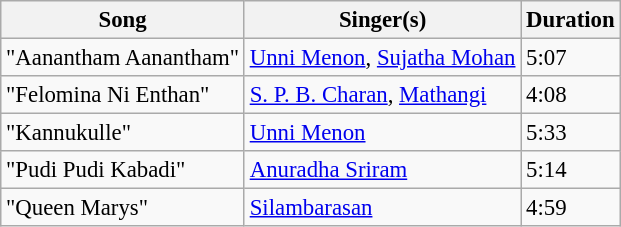<table class="wikitable" style="font-size:95%;">
<tr>
<th>Song</th>
<th>Singer(s)</th>
<th>Duration</th>
</tr>
<tr>
<td>"Aanantham Aanantham"</td>
<td><a href='#'>Unni Menon</a>, <a href='#'>Sujatha Mohan</a></td>
<td>5:07</td>
</tr>
<tr>
<td>"Felomina Ni Enthan"</td>
<td><a href='#'>S. P. B. Charan</a>, <a href='#'>Mathangi</a></td>
<td>4:08</td>
</tr>
<tr>
<td>"Kannukulle"</td>
<td><a href='#'>Unni Menon</a></td>
<td>5:33</td>
</tr>
<tr>
<td>"Pudi Pudi Kabadi"</td>
<td><a href='#'>Anuradha Sriram</a></td>
<td>5:14</td>
</tr>
<tr>
<td>"Queen Marys"</td>
<td><a href='#'>Silambarasan</a></td>
<td>4:59</td>
</tr>
</table>
